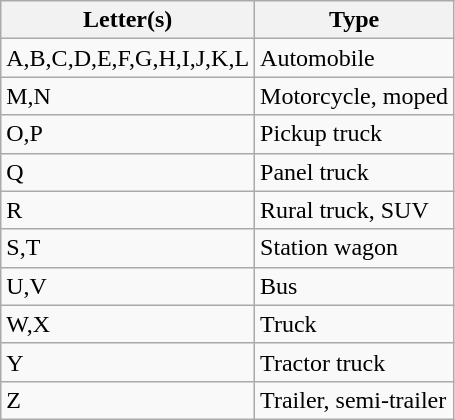<table class="wikitable collapsible sortable" style="display:inline-table;">
<tr>
<th>Letter(s)</th>
<th>Type</th>
</tr>
<tr>
<td>A,B,C,D,E,F,G,H,I,J,K,L</td>
<td>Automobile</td>
</tr>
<tr>
<td>M,N</td>
<td>Motorcycle, moped</td>
</tr>
<tr>
<td>O,P</td>
<td>Pickup truck</td>
</tr>
<tr>
<td>Q</td>
<td>Panel truck</td>
</tr>
<tr>
<td>R</td>
<td>Rural truck, SUV</td>
</tr>
<tr>
<td>S,T</td>
<td>Station wagon</td>
</tr>
<tr>
<td>U,V</td>
<td>Bus</td>
</tr>
<tr>
<td>W,X</td>
<td>Truck</td>
</tr>
<tr>
<td>Y</td>
<td>Tractor truck</td>
</tr>
<tr>
<td>Z</td>
<td>Trailer, semi-trailer</td>
</tr>
</table>
